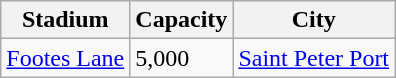<table class="wikitable sortable">
<tr>
<th>Stadium</th>
<th>Capacity</th>
<th>City</th>
</tr>
<tr>
<td><a href='#'>Footes Lane</a></td>
<td>5,000</td>
<td><a href='#'>Saint Peter Port</a></td>
</tr>
</table>
